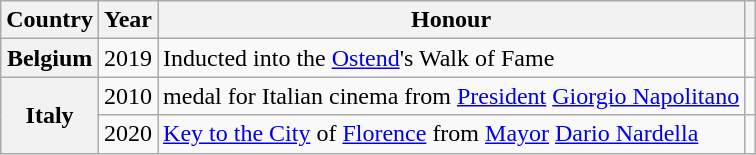<table class="wikitable sortable plainrowheaders" style="margin-right: 0;">
<tr>
<th scope="col">Country</th>
<th scope="col">Year</th>
<th scope="col">Honour</th>
<th scope="col" class="unsortable"></th>
</tr>
<tr>
<th scope="row">Belgium</th>
<td>2019</td>
<td>Inducted into the <a href='#'>Ostend</a>'s Walk of Fame</td>
<td style="text-align:center;"></td>
</tr>
<tr>
<th scope="row" rowspan="2">Italy</th>
<td>2010</td>
<td> medal for Italian cinema from <a href='#'>President</a> <a href='#'>Giorgio Napolitano</a></td>
<td style="text-align:center;"></td>
</tr>
<tr>
<td>2020</td>
<td><a href='#'>Key to the City</a> of <a href='#'>Florence</a> from <a href='#'>Mayor</a> <a href='#'>Dario Nardella</a></td>
<td style="text-align:center;"></td>
</tr>
</table>
